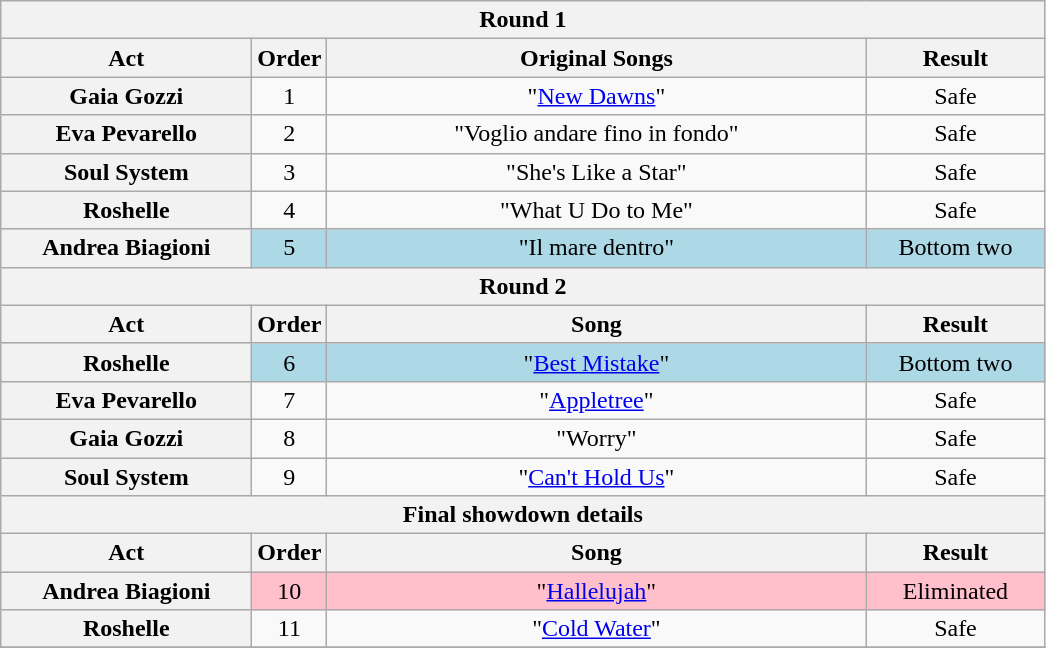<table class="wikitable plainrowheaders" style="text-align:center;">
<tr>
<th colspan="4">Round 1</th>
</tr>
<tr>
<th scope="col" style="width:10em;">Act</th>
<th scope="col">Order</th>
<th scope="col" style="width:22em;">Original Songs</th>
<th scope="col" style="width:7em;">Result</th>
</tr>
<tr>
<th scope="row">Gaia Gozzi</th>
<td>1</td>
<td>"<a href='#'>New Dawns</a>"</td>
<td>Safe</td>
</tr>
<tr>
<th scope="row">Eva Pevarello</th>
<td>2</td>
<td>"Voglio andare fino in fondo"</td>
<td>Safe</td>
</tr>
<tr>
<th scope="row">Soul System</th>
<td>3</td>
<td>"She's Like a Star"</td>
<td>Safe</td>
</tr>
<tr>
<th scope="row">Roshelle</th>
<td>4</td>
<td>"What U Do to Me"</td>
<td>Safe</td>
</tr>
<tr style="background:lightblue;">
<th scope="row">Andrea Biagioni</th>
<td>5</td>
<td>"Il mare dentro"</td>
<td>Bottom two</td>
</tr>
<tr>
<th colspan="4">Round 2</th>
</tr>
<tr>
<th scope="col" style="width:10em;">Act</th>
<th scope="col">Order</th>
<th scope="col" style="width:20em;">Song</th>
<th scope="col" style="width:7em;">Result</th>
</tr>
<tr style="background:lightblue;">
<th scope="row">Roshelle</th>
<td>6</td>
<td>"<a href='#'>Best Mistake</a>"</td>
<td>Bottom two</td>
</tr>
<tr>
<th scope="row">Eva Pevarello</th>
<td>7</td>
<td>"<a href='#'>Appletree</a>"</td>
<td>Safe</td>
</tr>
<tr>
<th scope="row">Gaia Gozzi</th>
<td>8</td>
<td>"Worry"</td>
<td>Safe</td>
</tr>
<tr>
<th scope="row">Soul System</th>
<td>9</td>
<td>"<a href='#'>Can't Hold Us</a>"</td>
<td>Safe</td>
</tr>
<tr>
<th colspan="4">Final showdown details</th>
</tr>
<tr>
<th scope="col" style="width:10em;">Act</th>
<th scope="col">Order</th>
<th scope="col" style="width:22em;">Song</th>
<th scope="col" style="width:7em;">Result</th>
</tr>
<tr style="background:pink;">
<th scope="row">Andrea Biagioni</th>
<td>10</td>
<td>"<a href='#'>Hallelujah</a>"</td>
<td>Eliminated</td>
</tr>
<tr>
<th scope="row">Roshelle</th>
<td>11</td>
<td>"<a href='#'>Cold Water</a>"</td>
<td>Safe</td>
</tr>
<tr>
</tr>
</table>
